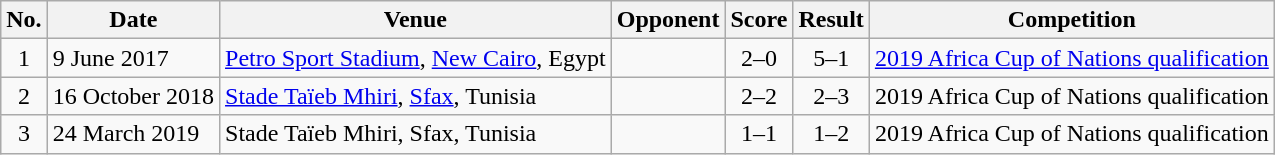<table class="wikitable sortable">
<tr>
<th scope="col">No.</th>
<th scope="col">Date</th>
<th scope="col">Venue</th>
<th scope="col">Opponent</th>
<th scope="col">Score</th>
<th scope="col">Result</th>
<th scope="col">Competition</th>
</tr>
<tr>
<td style="text-align:center">1</td>
<td>9 June 2017</td>
<td><a href='#'>Petro Sport Stadium</a>, <a href='#'>New Cairo</a>, Egypt</td>
<td></td>
<td style="text-align:center">2–0</td>
<td style="text-align:center">5–1</td>
<td><a href='#'>2019 Africa Cup of Nations qualification</a></td>
</tr>
<tr>
<td style="text-align:center">2</td>
<td>16 October 2018</td>
<td><a href='#'>Stade Taïeb Mhiri</a>, <a href='#'>Sfax</a>, Tunisia</td>
<td></td>
<td style="text-align:center">2–2</td>
<td style="text-align:center">2–3</td>
<td>2019 Africa Cup of Nations qualification</td>
</tr>
<tr>
<td style="text-align:center">3</td>
<td>24 March 2019</td>
<td>Stade Taïeb Mhiri, Sfax, Tunisia</td>
<td></td>
<td style="text-align:center">1–1</td>
<td style="text-align:center">1–2</td>
<td>2019 Africa Cup of Nations qualification</td>
</tr>
</table>
